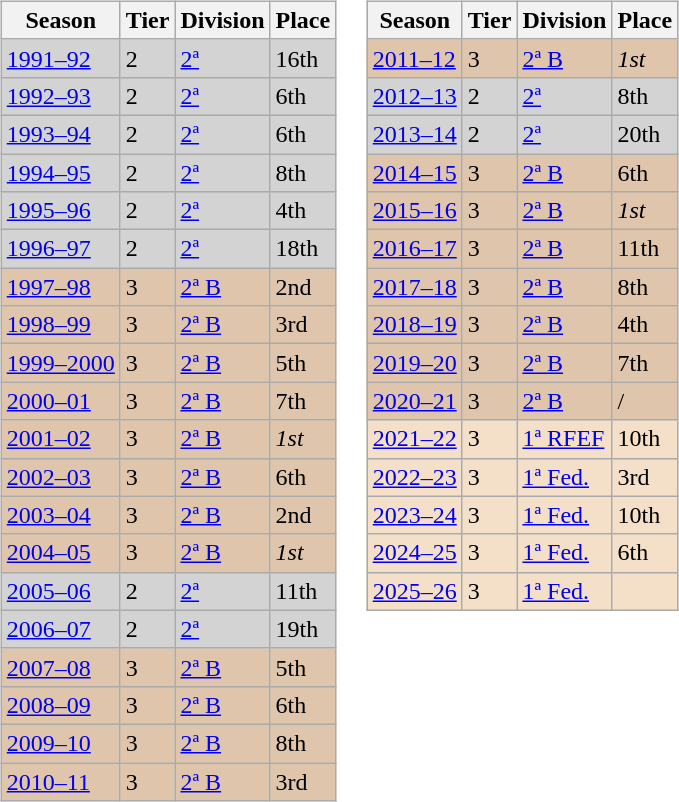<table>
<tr>
<td valign="top" width=0%><br><table class="wikitable">
<tr style="background:#f0f6fa;">
<th>Season</th>
<th>Tier</th>
<th>Division</th>
<th>Place</th>
</tr>
<tr>
<td style="background:#D3D3D3;"><a href='#'>1991–92</a></td>
<td style="background:#D3D3D3;">2</td>
<td style="background:#D3D3D3;"><a href='#'>2ª</a></td>
<td style="background:#D3D3D3;">16th</td>
</tr>
<tr>
<td style="background:#D3D3D3;"><a href='#'>1992–93</a></td>
<td style="background:#D3D3D3;">2</td>
<td style="background:#D3D3D3;"><a href='#'>2ª</a></td>
<td style="background:#D3D3D3;">6th</td>
</tr>
<tr>
<td style="background:#D3D3D3;"><a href='#'>1993–94</a></td>
<td style="background:#D3D3D3;">2</td>
<td style="background:#D3D3D3;"><a href='#'>2ª</a></td>
<td style="background:#D3D3D3;">6th</td>
</tr>
<tr>
<td style="background:#D3D3D3;"><a href='#'>1994–95</a></td>
<td style="background:#D3D3D3;">2</td>
<td style="background:#D3D3D3;"><a href='#'>2ª</a></td>
<td style="background:#D3D3D3;">8th</td>
</tr>
<tr>
<td style="background:#D3D3D3;"><a href='#'>1995–96</a></td>
<td style="background:#D3D3D3;">2</td>
<td style="background:#D3D3D3;"><a href='#'>2ª</a></td>
<td style="background:#D3D3D3;">4th</td>
</tr>
<tr>
<td style="background:#D3D3D3;"><a href='#'>1996–97</a></td>
<td style="background:#D3D3D3;">2</td>
<td style="background:#D3D3D3;"><a href='#'>2ª</a></td>
<td style="background:#D3D3D3;">18th</td>
</tr>
<tr>
<td style="background:#DEC5AB;"><a href='#'>1997–98</a></td>
<td style="background:#DEC5AB;">3</td>
<td style="background:#DEC5AB;"><a href='#'>2ª B</a></td>
<td style="background:#DEC5AB;">2nd</td>
</tr>
<tr>
<td style="background:#DEC5AB;"><a href='#'>1998–99</a></td>
<td style="background:#DEC5AB;">3</td>
<td style="background:#DEC5AB;"><a href='#'>2ª B</a></td>
<td style="background:#DEC5AB;">3rd</td>
</tr>
<tr>
<td style="background:#DEC5AB;"><a href='#'>1999–2000</a></td>
<td style="background:#DEC5AB;">3</td>
<td style="background:#DEC5AB;"><a href='#'>2ª B</a></td>
<td style="background:#DEC5AB;">5th</td>
</tr>
<tr>
<td style="background:#DEC5AB;"><a href='#'>2000–01</a></td>
<td style="background:#DEC5AB;">3</td>
<td style="background:#DEC5AB;"><a href='#'>2ª B</a></td>
<td style="background:#DEC5AB;">7th</td>
</tr>
<tr>
<td style="background:#DEC5AB;"><a href='#'>2001–02</a></td>
<td style="background:#DEC5AB;">3</td>
<td style="background:#DEC5AB;"><a href='#'>2ª B</a></td>
<td style="background:#DEC5AB;"><em>1st</em></td>
</tr>
<tr>
<td style="background:#DEC5AB;"><a href='#'>2002–03</a></td>
<td style="background:#DEC5AB;">3</td>
<td style="background:#DEC5AB;"><a href='#'>2ª B</a></td>
<td style="background:#DEC5AB;">6th</td>
</tr>
<tr>
<td style="background:#DEC5AB;"><a href='#'>2003–04</a></td>
<td style="background:#DEC5AB;">3</td>
<td style="background:#DEC5AB;"><a href='#'>2ª B</a></td>
<td style="background:#DEC5AB;">2nd</td>
</tr>
<tr>
<td style="background:#DEC5AB;"><a href='#'>2004–05</a></td>
<td style="background:#DEC5AB;">3</td>
<td style="background:#DEC5AB;"><a href='#'>2ª B</a></td>
<td style="background:#DEC5AB;"><em>1st</em></td>
</tr>
<tr>
<td style="background:#D3D3D3;"><a href='#'>2005–06</a></td>
<td style="background:#D3D3D3;">2</td>
<td style="background:#D3D3D3;"><a href='#'>2ª</a></td>
<td style="background:#D3D3D3;">11th</td>
</tr>
<tr>
<td style="background:#D3D3D3;"><a href='#'>2006–07</a></td>
<td style="background:#D3D3D3;">2</td>
<td style="background:#D3D3D3;"><a href='#'>2ª</a></td>
<td style="background:#D3D3D3;">19th</td>
</tr>
<tr>
<td style="background:#DEC5AB;"><a href='#'>2007–08</a></td>
<td style="background:#DEC5AB;">3</td>
<td style="background:#DEC5AB;"><a href='#'>2ª B</a></td>
<td style="background:#DEC5AB;">5th</td>
</tr>
<tr>
<td style="background:#DEC5AB;"><a href='#'>2008–09</a></td>
<td style="background:#DEC5AB;">3</td>
<td style="background:#DEC5AB;"><a href='#'>2ª B</a></td>
<td style="background:#DEC5AB;">6th</td>
</tr>
<tr>
<td style="background:#DEC5AB;"><a href='#'>2009–10</a></td>
<td style="background:#DEC5AB;">3</td>
<td style="background:#DEC5AB;"><a href='#'>2ª B</a></td>
<td style="background:#DEC5AB;">8th</td>
</tr>
<tr>
<td style="background:#DEC5AB;"><a href='#'>2010–11</a></td>
<td style="background:#DEC5AB;">3</td>
<td style="background:#DEC5AB;"><a href='#'>2ª B</a></td>
<td style="background:#DEC5AB;">3rd</td>
</tr>
</table>
</td>
<td valign="top" width=0%><br><table class="wikitable">
<tr style="background:#f0f6fa;">
<th>Season</th>
<th>Tier</th>
<th>Division</th>
<th>Place</th>
</tr>
<tr>
<td style="background:#DEC5AB;"><a href='#'>2011–12</a></td>
<td style="background:#DEC5AB;">3</td>
<td style="background:#DEC5AB;"><a href='#'>2ª B</a></td>
<td style="background:#DEC5AB;"><em>1st</em></td>
</tr>
<tr>
<td style="background:#D3D3D3;"><a href='#'>2012–13</a></td>
<td style="background:#D3D3D3;">2</td>
<td style="background:#D3D3D3;"><a href='#'>2ª</a></td>
<td style="background:#D3D3D3;">8th</td>
</tr>
<tr>
<td style="background:#D3D3D3;"><a href='#'>2013–14</a></td>
<td style="background:#D3D3D3;">2</td>
<td style="background:#D3D3D3;"><a href='#'>2ª</a></td>
<td style="background:#D3D3D3;">20th</td>
</tr>
<tr>
<td style="background:#DEC5AB;"><a href='#'>2014–15</a></td>
<td style="background:#DEC5AB;">3</td>
<td style="background:#DEC5AB;"><a href='#'>2ª B</a></td>
<td style="background:#DEC5AB;">6th</td>
</tr>
<tr>
<td style="background:#DEC5AB;"><a href='#'>2015–16</a></td>
<td style="background:#DEC5AB;">3</td>
<td style="background:#DEC5AB;"><a href='#'>2ª B</a></td>
<td style="background:#DEC5AB;"><em>1st</em></td>
</tr>
<tr>
<td style="background:#DEC5AB;"><a href='#'>2016–17</a></td>
<td style="background:#DEC5AB;">3</td>
<td style="background:#DEC5AB;"><a href='#'>2ª B</a></td>
<td style="background:#DEC5AB;">11th</td>
</tr>
<tr>
<td style="background:#DEC5AB;"><a href='#'>2017–18</a></td>
<td style="background:#DEC5AB;">3</td>
<td style="background:#DEC5AB;"><a href='#'>2ª B</a></td>
<td style="background:#DEC5AB;">8th</td>
</tr>
<tr>
<td style="background:#DEC5AB;"><a href='#'>2018–19</a></td>
<td style="background:#DEC5AB;">3</td>
<td style="background:#DEC5AB;"><a href='#'>2ª B</a></td>
<td style="background:#DEC5AB;">4th</td>
</tr>
<tr>
<td style="background:#DEC5AB;"><a href='#'>2019–20</a></td>
<td style="background:#DEC5AB;">3</td>
<td style="background:#DEC5AB;"><a href='#'>2ª B</a></td>
<td style="background:#DEC5AB;">7th</td>
</tr>
<tr>
<td style="background:#DEC5AB;"><a href='#'>2020–21</a></td>
<td style="background:#DEC5AB;">3</td>
<td style="background:#DEC5AB;"><a href='#'>2ª B</a></td>
<td style="background:#DEC5AB;"> / </td>
</tr>
<tr>
<td style="background:#F4DFC8;"><a href='#'>2021–22</a></td>
<td style="background:#F4DFC8;">3</td>
<td style="background:#F4DFC8;"><a href='#'>1ª RFEF</a></td>
<td style="background:#F4DFC8;">10th</td>
</tr>
<tr>
<td style="background:#F4DFC8;"><a href='#'>2022–23</a></td>
<td style="background:#F4DFC8;">3</td>
<td style="background:#F4DFC8;"><a href='#'>1ª Fed.</a></td>
<td style="background:#F4DFC8;">3rd</td>
</tr>
<tr>
<td style="background:#F4DFC8;"><a href='#'>2023–24</a></td>
<td style="background:#F4DFC8;">3</td>
<td style="background:#F4DFC8;"><a href='#'>1ª Fed.</a></td>
<td style="background:#F4DFC8;">10th</td>
</tr>
<tr>
<td style="background:#F4DFC8;"><a href='#'>2024–25</a></td>
<td style="background:#F4DFC8;">3</td>
<td style="background:#F4DFC8;"><a href='#'>1ª Fed.</a></td>
<td style="background:#F4DFC8;">6th</td>
</tr>
<tr>
<td style="background:#F4DFC8;"><a href='#'>2025–26</a></td>
<td style="background:#F4DFC8;">3</td>
<td style="background:#F4DFC8;"><a href='#'>1ª Fed.</a></td>
<td style="background:#F4DFC8;"></td>
</tr>
</table>
</td>
</tr>
</table>
